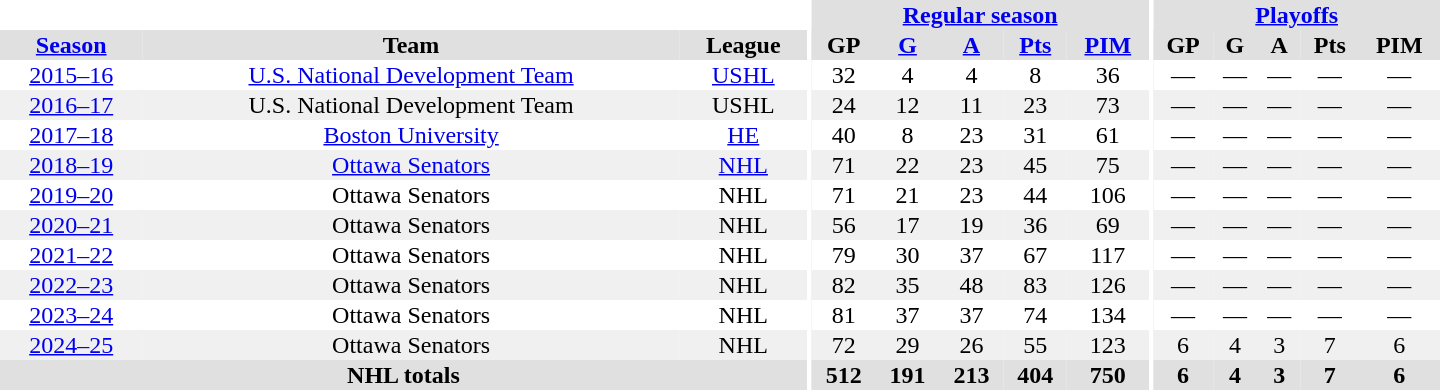<table border="0" cellpadding="1" cellspacing="0" style="text-align:center; width:60em">
<tr bgcolor="#e0e0e0">
<th colspan="3" bgcolor="#ffffff"></th>
<th rowspan="101" bgcolor="#ffffff"></th>
<th colspan="5"><a href='#'>Regular season</a></th>
<th rowspan="101" bgcolor="#ffffff"></th>
<th colspan="5"><a href='#'>Playoffs</a></th>
</tr>
<tr bgcolor="#e0e0e0">
<th><a href='#'>Season</a></th>
<th>Team</th>
<th>League</th>
<th>GP</th>
<th><a href='#'>G</a></th>
<th><a href='#'>A</a></th>
<th><a href='#'>Pts</a></th>
<th><a href='#'>PIM</a></th>
<th>GP</th>
<th>G</th>
<th>A</th>
<th>Pts</th>
<th>PIM</th>
</tr>
<tr>
<td><a href='#'>2015–16</a></td>
<td><a href='#'>U.S. National Development Team</a></td>
<td><a href='#'>USHL</a></td>
<td>32</td>
<td>4</td>
<td>4</td>
<td>8</td>
<td>36</td>
<td>—</td>
<td>—</td>
<td>—</td>
<td>—</td>
<td>—</td>
</tr>
<tr bgcolor="#f0f0f0">
<td><a href='#'>2016–17</a></td>
<td>U.S. National Development Team</td>
<td>USHL</td>
<td>24</td>
<td>12</td>
<td>11</td>
<td>23</td>
<td>73</td>
<td>—</td>
<td>—</td>
<td>—</td>
<td>—</td>
<td>—</td>
</tr>
<tr>
</tr>
<tr>
<td><a href='#'>2017–18</a></td>
<td><a href='#'>Boston University</a></td>
<td><a href='#'>HE</a></td>
<td>40</td>
<td>8</td>
<td>23</td>
<td>31</td>
<td>61</td>
<td>—</td>
<td>—</td>
<td>—</td>
<td>—</td>
<td>—</td>
</tr>
<tr bgcolor="#f0f0f0">
<td><a href='#'>2018–19</a></td>
<td><a href='#'>Ottawa Senators</a></td>
<td><a href='#'>NHL</a></td>
<td>71</td>
<td>22</td>
<td>23</td>
<td>45</td>
<td>75</td>
<td>—</td>
<td>—</td>
<td>—</td>
<td>—</td>
<td>—</td>
</tr>
<tr>
<td><a href='#'>2019–20</a></td>
<td>Ottawa Senators</td>
<td>NHL</td>
<td>71</td>
<td>21</td>
<td>23</td>
<td>44</td>
<td>106</td>
<td>—</td>
<td>—</td>
<td>—</td>
<td>—</td>
<td>—</td>
</tr>
<tr bgcolor="#f0f0f0">
<td><a href='#'>2020–21</a></td>
<td>Ottawa Senators</td>
<td>NHL</td>
<td>56</td>
<td>17</td>
<td>19</td>
<td>36</td>
<td>69</td>
<td>—</td>
<td>—</td>
<td>—</td>
<td>—</td>
<td>—</td>
</tr>
<tr>
<td><a href='#'>2021–22</a></td>
<td>Ottawa Senators</td>
<td>NHL</td>
<td>79</td>
<td>30</td>
<td>37</td>
<td>67</td>
<td>117</td>
<td>—</td>
<td>—</td>
<td>—</td>
<td>—</td>
<td>—</td>
</tr>
<tr bgcolor="#f0f0f0">
<td><a href='#'>2022–23</a></td>
<td>Ottawa Senators</td>
<td>NHL</td>
<td>82</td>
<td>35</td>
<td>48</td>
<td>83</td>
<td>126</td>
<td>—</td>
<td>—</td>
<td>—</td>
<td>—</td>
<td>—</td>
</tr>
<tr>
<td><a href='#'>2023–24</a></td>
<td>Ottawa Senators</td>
<td>NHL</td>
<td>81</td>
<td>37</td>
<td>37</td>
<td>74</td>
<td>134</td>
<td>—</td>
<td>—</td>
<td>—</td>
<td>—</td>
<td>—</td>
</tr>
<tr bgcolor="#f0f0f0">
<td><a href='#'>2024–25</a></td>
<td>Ottawa Senators</td>
<td>NHL</td>
<td>72</td>
<td>29</td>
<td>26</td>
<td>55</td>
<td>123</td>
<td>6</td>
<td>4</td>
<td>3</td>
<td>7</td>
<td>6</td>
</tr>
<tr bgcolor="#e0e0e0">
<th colspan="3">NHL totals</th>
<th>512</th>
<th>191</th>
<th>213</th>
<th>404</th>
<th>750</th>
<th>6</th>
<th>4</th>
<th>3</th>
<th>7</th>
<th>6</th>
</tr>
</table>
